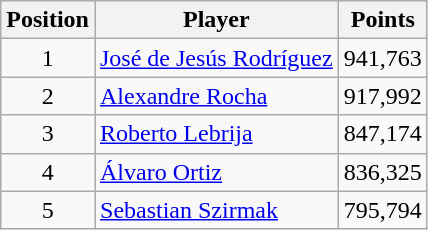<table class=wikitable>
<tr>
<th>Position</th>
<th>Player</th>
<th>Points</th>
</tr>
<tr>
<td align=center>1</td>
<td> <a href='#'>José de Jesús Rodríguez</a></td>
<td align=center>941,763</td>
</tr>
<tr>
<td align=center>2</td>
<td> <a href='#'>Alexandre Rocha</a></td>
<td align=center>917,992</td>
</tr>
<tr>
<td align=center>3</td>
<td> <a href='#'>Roberto Lebrija</a></td>
<td align=center>847,174</td>
</tr>
<tr>
<td align=center>4</td>
<td> <a href='#'>Álvaro Ortiz</a></td>
<td align=center>836,325</td>
</tr>
<tr>
<td align=center>5</td>
<td> <a href='#'>Sebastian Szirmak</a></td>
<td align=center>795,794</td>
</tr>
</table>
